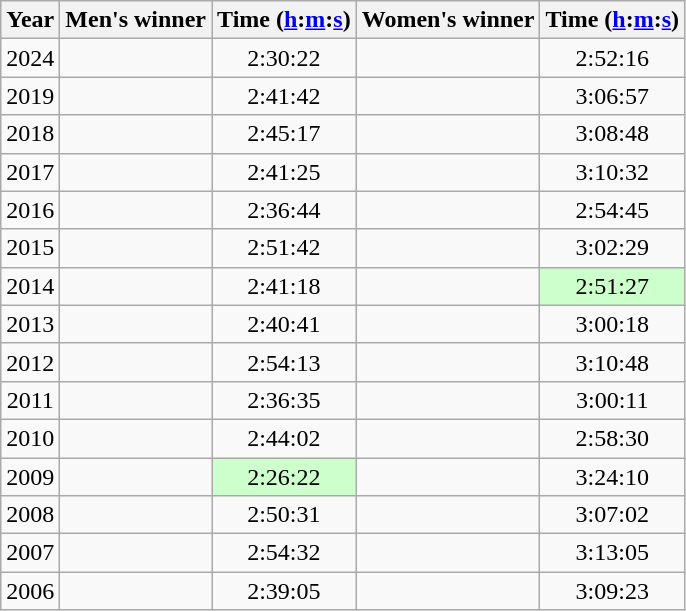<table class="wikitable sortable" style="text-align:center">
<tr>
<th>Year</th>
<th class=unsortable>Men's winner</th>
<th>Time (<a href='#'>h</a>:<a href='#'>m</a>:<a href='#'>s</a>)</th>
<th class=unsortable>Women's winner</th>
<th>Time (<a href='#'>h</a>:<a href='#'>m</a>:<a href='#'>s</a>)</th>
</tr>
<tr>
<td>2024</td>
<td align="left"></td>
<td>2:30:22</td>
<td align="left"></td>
<td>2:52:16</td>
</tr>
<tr>
<td>2019</td>
<td align=left></td>
<td>2:41:42</td>
<td align=left></td>
<td>3:06:57</td>
</tr>
<tr>
<td>2018</td>
<td align=left></td>
<td>2:45:17</td>
<td align=left></td>
<td>3:08:48</td>
</tr>
<tr>
<td>2017</td>
<td align=left></td>
<td>2:41:25</td>
<td align=left></td>
<td>3:10:32</td>
</tr>
<tr>
<td>2016</td>
<td align="left"></td>
<td>2:36:44</td>
<td align="left"></td>
<td>2:54:45</td>
</tr>
<tr>
<td>2015</td>
<td align="left"></td>
<td>2:51:42</td>
<td align="left"></td>
<td>3:02:29</td>
</tr>
<tr>
<td>2014</td>
<td align="left"></td>
<td>2:41:18</td>
<td align="left"></td>
<td bgcolor="#CCFFCC">2:51:27</td>
</tr>
<tr>
<td>2013</td>
<td align="left"></td>
<td>2:40:41</td>
<td align="left"></td>
<td>3:00:18</td>
</tr>
<tr>
<td>2012</td>
<td align="left"></td>
<td>2:54:13</td>
<td align="left"></td>
<td>3:10:48</td>
</tr>
<tr>
<td>2011</td>
<td align="left"></td>
<td>2:36:35</td>
<td align="left"></td>
<td>3:00:11</td>
</tr>
<tr>
<td>2010</td>
<td align="left"></td>
<td>2:44:02</td>
<td align="left"></td>
<td>2:58:30</td>
</tr>
<tr>
<td>2009</td>
<td align="left"></td>
<td bgcolor="#CCFFCC">2:26:22</td>
<td align="left"></td>
<td>3:24:10</td>
</tr>
<tr>
<td>2008</td>
<td align="left"></td>
<td>2:50:31</td>
<td align="left"></td>
<td>3:07:02</td>
</tr>
<tr>
<td>2007</td>
<td align="left"></td>
<td>2:54:32</td>
<td align="left"></td>
<td>3:13:05</td>
</tr>
<tr>
<td>2006</td>
<td align="left"></td>
<td>2:39:05</td>
<td align="left"></td>
<td>3:09:23</td>
</tr>
</table>
